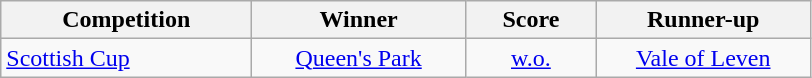<table class="wikitable" style="text-align: center;">
<tr>
<th width=160>Competition</th>
<th width=135>Winner</th>
<th width=80>Score</th>
<th width=135>Runner-up</th>
</tr>
<tr>
<td align=left><a href='#'>Scottish Cup</a></td>
<td><a href='#'>Queen's Park</a></td>
<td><a href='#'>w.o.</a></td>
<td><a href='#'>Vale of Leven</a></td>
</tr>
</table>
